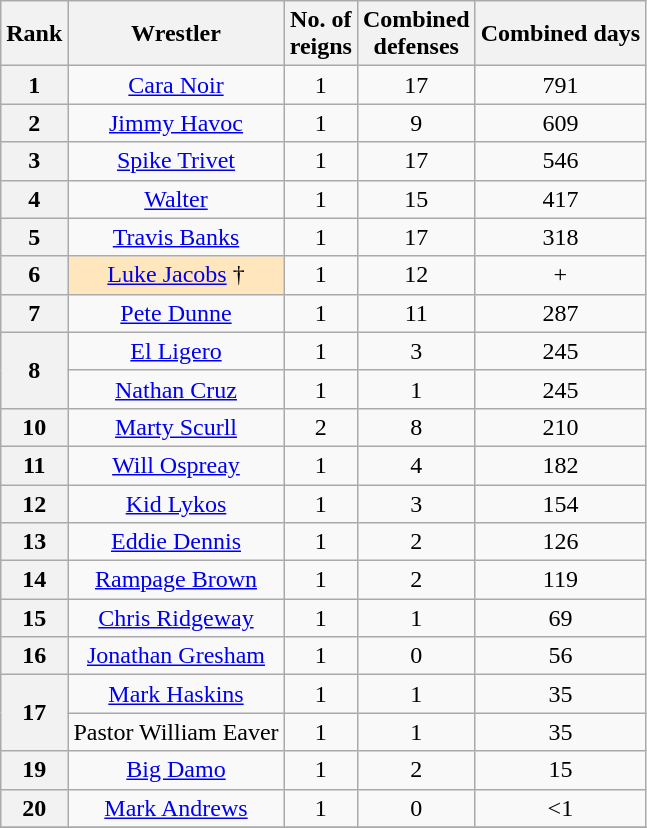<table class="wikitable sortable" style="text-align: center">
<tr>
<th>Rank</th>
<th>Wrestler</th>
<th>No. of<br>reigns</th>
<th>Combined<br>defenses</th>
<th>Combined days</th>
</tr>
<tr>
<th>1</th>
<td><a href='#'>Cara Noir</a></td>
<td>1</td>
<td>17</td>
<td>791</td>
</tr>
<tr>
<th>2</th>
<td><a href='#'>Jimmy Havoc</a></td>
<td>1</td>
<td>9</td>
<td>609</td>
</tr>
<tr>
<th>3</th>
<td><a href='#'>Spike Trivet</a></td>
<td>1</td>
<td>17</td>
<td>546</td>
</tr>
<tr>
<th>4</th>
<td><a href='#'>Walter</a></td>
<td>1</td>
<td>15</td>
<td>417</td>
</tr>
<tr>
<th>5</th>
<td><a href='#'>Travis Banks</a></td>
<td>1</td>
<td>17</td>
<td>318</td>
</tr>
<tr>
<th>6</th>
<td style="background:#ffe6bd;"><a href='#'>Luke Jacobs</a> †</td>
<td>1</td>
<td>12</td>
<td>+</td>
</tr>
<tr>
<th>7</th>
<td><a href='#'>Pete Dunne</a></td>
<td>1</td>
<td>11</td>
<td>287</td>
</tr>
<tr>
<th rowspan=2>8</th>
<td><a href='#'>El Ligero</a></td>
<td>1</td>
<td>3</td>
<td>245</td>
</tr>
<tr>
<td><a href='#'>Nathan Cruz</a></td>
<td>1</td>
<td>1</td>
<td>245</td>
</tr>
<tr>
<th>10</th>
<td><a href='#'>Marty Scurll</a></td>
<td>2</td>
<td>8</td>
<td>210</td>
</tr>
<tr>
<th>11</th>
<td><a href='#'>Will Ospreay</a></td>
<td>1</td>
<td>4</td>
<td>182</td>
</tr>
<tr>
<th>12</th>
<td><a href='#'>Kid Lykos</a></td>
<td>1</td>
<td>3</td>
<td>154</td>
</tr>
<tr>
<th>13</th>
<td><a href='#'>Eddie Dennis</a></td>
<td>1</td>
<td>2</td>
<td>126</td>
</tr>
<tr>
<th>14</th>
<td><a href='#'>Rampage Brown</a></td>
<td>1</td>
<td>2</td>
<td>119</td>
</tr>
<tr>
<th>15</th>
<td><a href='#'>Chris Ridgeway</a></td>
<td>1</td>
<td>1</td>
<td>69</td>
</tr>
<tr>
<th>16</th>
<td><a href='#'>Jonathan Gresham</a></td>
<td>1</td>
<td>0</td>
<td>56</td>
</tr>
<tr>
<th rowspan=2>17</th>
<td><a href='#'>Mark Haskins</a></td>
<td>1</td>
<td>1</td>
<td>35</td>
</tr>
<tr>
<td>Pastor William Eaver</td>
<td>1</td>
<td>1</td>
<td>35</td>
</tr>
<tr>
<th>19</th>
<td><a href='#'>Big Damo</a></td>
<td>1</td>
<td>2</td>
<td>15</td>
</tr>
<tr>
<th>20</th>
<td><a href='#'>Mark Andrews</a></td>
<td>1</td>
<td>0</td>
<td><1</td>
</tr>
<tr>
</tr>
</table>
